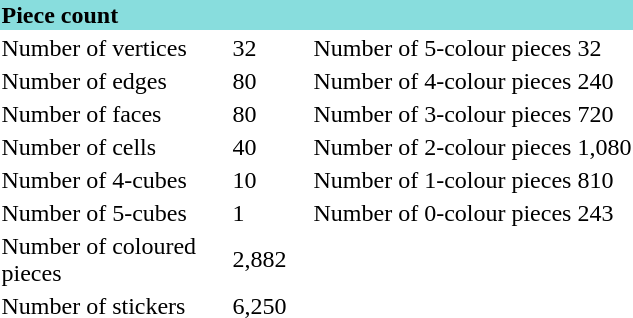<table>
<tr>
<td colspan="4" style="background:#88DDDD;font-weight:bold;">Piece count</td>
</tr>
<tr>
<td>Number of vertices</td>
<td style="width:50px;">32</td>
<td>Number of 5-colour pieces</td>
<td>32</td>
</tr>
<tr>
<td>Number of edges</td>
<td>80</td>
<td>Number of 4-colour pieces</td>
<td>240</td>
</tr>
<tr>
<td>Number of faces</td>
<td>80</td>
<td>Number of 3-colour pieces</td>
<td>720</td>
</tr>
<tr>
<td>Number of cells</td>
<td>40</td>
<td>Number of 2-colour pieces</td>
<td>1,080</td>
</tr>
<tr>
<td>Number of 4-cubes</td>
<td>10</td>
<td>Number of 1-colour pieces</td>
<td>810</td>
</tr>
<tr>
<td>Number of 5-cubes</td>
<td>1</td>
<td>Number of 0-colour pieces</td>
<td>243</td>
</tr>
<tr>
<td style="width:150px;">Number of coloured pieces</td>
<td>2,882</td>
</tr>
<tr>
<td>Number of stickers</td>
<td>6,250</td>
</tr>
</table>
